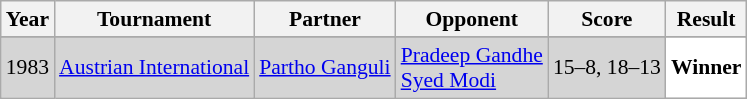<table class="sortable wikitable" style="font-size: 90%;">
<tr>
<th>Year</th>
<th>Tournament</th>
<th>Partner</th>
<th>Opponent</th>
<th>Score</th>
<th>Result</th>
</tr>
<tr>
</tr>
<tr style="background:#D5D5D5">
<td align="center">1983</td>
<td align="left"><a href='#'>Austrian International</a></td>
<td align="left"> <a href='#'>Partho Ganguli</a></td>
<td align="left"> <a href='#'>Pradeep Gandhe</a> <br>  <a href='#'>Syed Modi</a></td>
<td align="left">15–8, 18–13</td>
<td style="text-align:left; background:white"> <strong>Winner</strong></td>
</tr>
</table>
